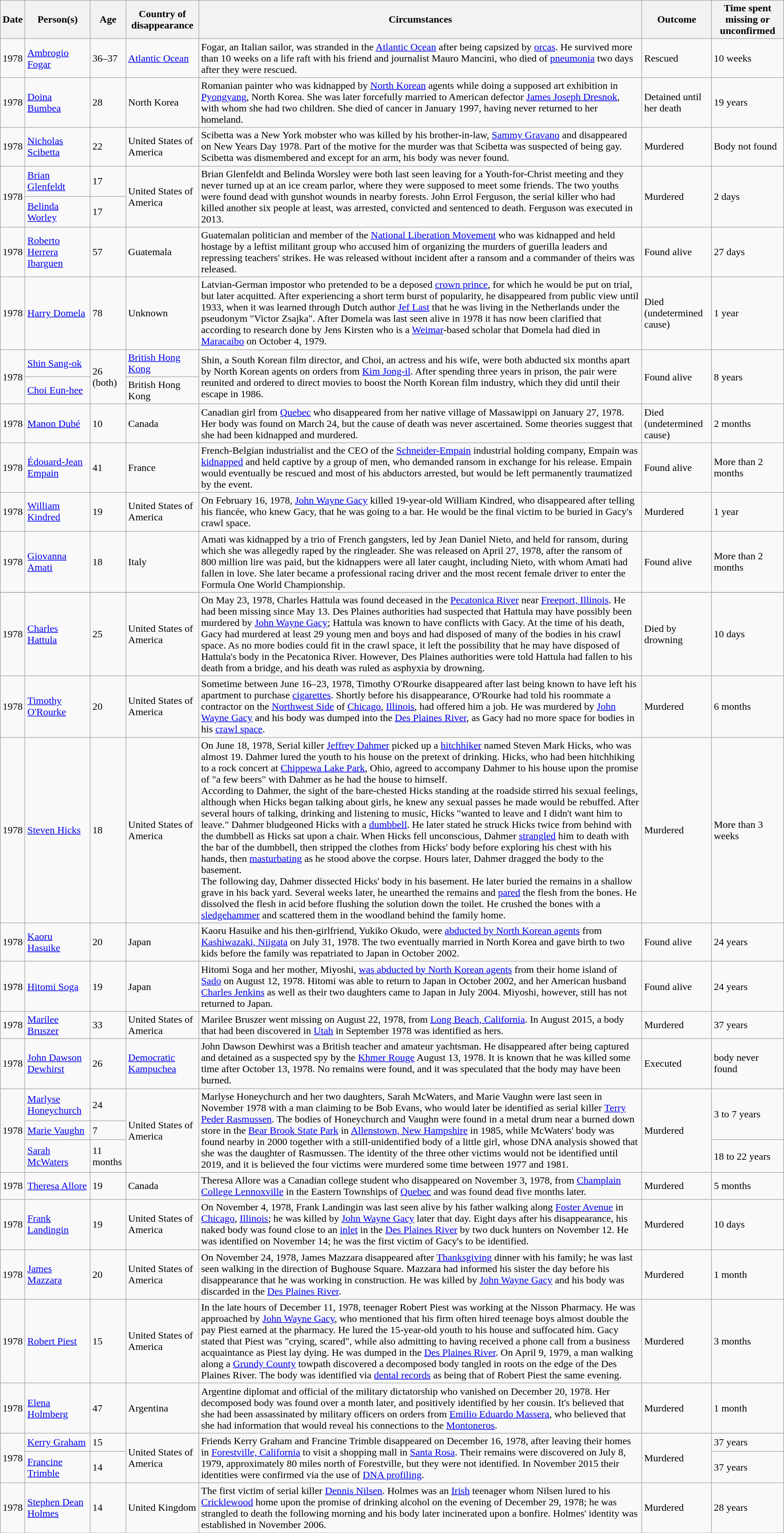<table class="wikitable sortable zebra">
<tr>
<th data-sort-type="isoDate">Date</th>
<th data-sort-type="text">Person(s)</th>
<th data-sort-type="text">Age</th>
<th>Country of disappearance</th>
<th class="unsortable">Circumstances</th>
<th data-sort-type="text">Outcome</th>
<th data-sort-type="value">Time spent missing or unconfirmed</th>
</tr>
<tr>
<td>1978</td>
<td><a href='#'>Ambrogio Fogar</a></td>
<td data-sort-value="036">36–37</td>
<td><a href='#'>Atlantic Ocean</a></td>
<td>Fogar, an Italian sailor, was stranded in the <a href='#'>Atlantic Ocean</a> after being capsized by <a href='#'>orcas</a>. He survived more than 10 weeks on a life raft with his friend and journalist Mauro Mancini, who died of <a href='#'>pneumonia</a> two days after they were rescued.</td>
<td>Rescued</td>
<td data-sort-value="0074">10 weeks</td>
</tr>
<tr>
<td>1978</td>
<td><a href='#'>Doina Bumbea</a></td>
<td data-sort-value="028">28</td>
<td>North Korea</td>
<td>Romanian painter who was kidnapped by <a href='#'>North Korean</a> agents while doing a supposed art exhibition in <a href='#'>Pyongyang</a>, North Korea. She was later forcefully married to American defector <a href='#'>James Joseph Dresnok</a>, with whom she had two children. She died of cancer in January 1997, having never returned to her homeland.</td>
<td>Detained until her death</td>
<td>19 years</td>
</tr>
<tr>
<td data-sort-value="1978-01-01">1978</td>
<td><a href='#'>Nicholas Scibetta</a></td>
<td data-sort-value="022">22</td>
<td>United States of America</td>
<td>Scibetta was a New York mobster who was killed by his brother-in-law, <a href='#'>Sammy Gravano</a> and disappeared on New Years Day 1978. Part of the motive for the murder was that Scibetta was suspected of being gay. Scibetta was dismembered and except for an arm, his body was never found.</td>
<td>Murdered</td>
<td>Body not found</td>
</tr>
<tr>
<td rowspan="2" data-sort-value="1978-01-08">1978</td>
<td><a href='#'>Brian Glenfeldt</a></td>
<td data-sort-value="017">17</td>
<td rowspan="2">United States of America</td>
<td rowspan="2">Brian Glenfeldt and Belinda Worsley were both last seen leaving for a Youth-for-Christ meeting and they never turned up at an ice cream parlor, where they were supposed to meet some friends. The two youths were found dead with gunshot wounds in nearby forests. John Errol Ferguson, the serial killer who had killed another six people at least, was arrested, convicted and sentenced to death. Ferguson was executed in 2013.</td>
<td rowspan="2">Murdered</td>
<td rowspan="2">2 days</td>
</tr>
<tr>
<td><a href='#'>Belinda Worley</a></td>
<td data-sort-value="017">17</td>
</tr>
<tr>
<td>1978</td>
<td><a href='#'>Roberto Herrera Ibarguen</a></td>
<td data-sort-value="057">57</td>
<td>Guatemala</td>
<td>Guatemalan politician and member of the <a href='#'>National Liberation Movement</a> who was kidnapped and held hostage by a leftist militant group who accused him of organizing the murders of guerilla leaders and repressing teachers' strikes. He was released without incident after a ransom and a commander of theirs was released.</td>
<td>Found alive</td>
<td>27 days</td>
</tr>
<tr>
<td>1978</td>
<td><a href='#'>Harry Domela</a></td>
<td data-sort-value="078">78</td>
<td>Unknown</td>
<td>Latvian-German impostor who pretended to be a deposed <a href='#'>crown prince</a>, for which he would be put on trial, but later acquitted. After experiencing a short term burst of popularity, he disappeared from public view until 1933, when it was learned through Dutch author <a href='#'>Jef Last</a> that he was living in the Netherlands under the pseudonym "Victor Zsajka". After Domela was last seen alive in 1978 it has now been clarified that according to research done by Jens Kirsten who is a <a href='#'>Weimar</a>-based scholar that Domela had died in <a href='#'>Maracaibo</a> on October 4, 1979.</td>
<td>Died (undetermined cause)</td>
<td>1 year</td>
</tr>
<tr>
<td rowspan="2">1978</td>
<td><a href='#'>Shin Sang-ok</a></td>
<td rowspan="2" data-sort-value="026">26 (both)</td>
<td><a href='#'>British Hong Kong</a></td>
<td rowspan="2">Shin, a South Korean film director, and Choi, an actress and his wife, were both abducted six months apart by North Korean agents on orders from <a href='#'>Kim Jong-il</a>. After spending three years in prison, the pair were reunited and ordered to direct movies to boost the North Korean film industry, which they did until their escape in 1986.</td>
<td rowspan="2">Found alive</td>
<td rowspan="2">8 years</td>
</tr>
<tr>
<td><a href='#'>Choi Eun-hee</a></td>
<td>British Hong Kong</td>
</tr>
<tr>
<td>1978</td>
<td><a href='#'>Manon Dubé</a></td>
<td data-sort-value="010">10</td>
<td>Canada</td>
<td>Canadian girl from <a href='#'>Quebec</a> who disappeared from her native village of Massawippi on January 27, 1978. Her body was found on March 24, but the cause of death was never ascertained. Some theories suggest that she had been kidnapped and murdered.</td>
<td>Died (undetermined cause)</td>
<td>2 months</td>
</tr>
<tr>
<td>1978</td>
<td><a href='#'>Édouard-Jean Empain</a></td>
<td data-sort-value="041">41</td>
<td>France</td>
<td>French-Belgian industrialist and the CEO of the <a href='#'>Schneider-Empain</a> industrial holding company, Empain was <a href='#'>kidnapped</a> and held captive by a group of men, who demanded ransom in exchange for his release. Empain would eventually be rescued and most of his abductors arrested, but would be left permanently traumatized by the event.</td>
<td>Found alive</td>
<td>More than 2 months</td>
</tr>
<tr>
<td data-sort-value="1978-02-16">1978</td>
<td><a href='#'>William Kindred</a></td>
<td data-sort-value="019">19</td>
<td>United States of America</td>
<td>On February 16, 1978, <a href='#'>John Wayne Gacy</a> killed 19-year-old William Kindred, who disappeared after telling his fiancée, who knew Gacy, that he was going to a bar. He would be the final victim to be buried in Gacy's crawl space.</td>
<td>Murdered</td>
<td data-sort-value="454">1 year</td>
</tr>
<tr>
<td>1978</td>
<td><a href='#'>Giovanna Amati</a></td>
<td data-sort-value="018">18</td>
<td>Italy</td>
<td>Amati was kidnapped by a trio of French gangsters, led by Jean Daniel Nieto, and held for ransom, during which she was allegedly raped by the ringleader. She was released on April 27, 1978, after the ransom of 800 million lire was paid, but the kidnappers were all later caught, including Nieto, with whom Amati had fallen in love. She later became a professional racing driver and the most recent female driver to enter the Formula One World Championship.</td>
<td>Found alive</td>
<td>More than 2 months</td>
</tr>
<tr>
</tr>
<tr>
<td data-sort-value="1978-05-13">1978</td>
<td><a href='#'>Charles Hattula</a></td>
<td data-sort-value="025">25</td>
<td>United States of America</td>
<td>On May 23, 1978, Charles Hattula was found deceased in the <a href='#'>Pecatonica River</a> near <a href='#'>Freeport, Illinois</a>. He had been missing since May 13. Des Plaines authorities had suspected that Hattula may have possibly been murdered by <a href='#'>John Wayne Gacy</a>; Hattula was known to have conflicts with Gacy. At the time of his death, Gacy had murdered at least 29 young men and boys and had disposed of many of the bodies in his crawl space. As no more bodies could fit in the crawl space, it left the possibility that he may have disposed of Hattula's body in the Pecatonica River. However, Des Plaines authorities were told Hattula had fallen to his death from a bridge, and his death was ruled as asphyxia by drowning.</td>
<td>Died by drowning</td>
<td data-sort-value="10">10 days</td>
</tr>
<tr>
<td data-sort-value="1978-06-16">1978</td>
<td><a href='#'>Timothy O'Rourke</a></td>
<td data-sort-value="020">20</td>
<td>United States of America</td>
<td>Sometime between June 16–23, 1978, Timothy O'Rourke disappeared after last being known to have left his apartment to purchase <a href='#'>cigarettes</a>. Shortly before his disappearance, O'Rourke had told his roommate a contractor on the <a href='#'>Northwest Side</a> of <a href='#'>Chicago</a>, <a href='#'>Illinois</a>, had offered him a job. He was murdered by <a href='#'>John Wayne Gacy</a> and his body was dumped into the <a href='#'>Des Plaines River</a>, as Gacy had no more space for bodies in his <a href='#'>crawl space</a>.</td>
<td>Murdered</td>
<td data-sort-value="204">6 months</td>
</tr>
<tr>
<td data-sort-value="1978-06-18">1978</td>
<td><a href='#'>Steven Hicks</a></td>
<td data-sort-value="018">18</td>
<td>United States of America</td>
<td>On June 18, 1978, Serial killer <a href='#'>Jeffrey Dahmer</a> picked up a <a href='#'>hitchhiker</a> named Steven Mark Hicks, who was almost 19. Dahmer lured the youth to his house on the pretext of drinking. Hicks, who had been hitchhiking to a rock concert at <a href='#'>Chippewa Lake Park</a>, Ohio, agreed to accompany Dahmer to his house upon the promise of "a few beers" with Dahmer as he had the house to himself.<br>According to Dahmer, the sight of the bare-chested Hicks standing at the roadside stirred his sexual feelings, although when Hicks began talking about girls, he knew any sexual passes he made would be rebuffed. After several hours of talking, drinking and listening to music, Hicks "wanted to leave and I didn't want him to leave." Dahmer bludgeoned Hicks with a  <a href='#'>dumbbell</a>. He later stated he struck Hicks twice from behind with the dumbbell as Hicks sat upon a chair. When Hicks fell unconscious, Dahmer <a href='#'>strangled</a> him to death with the bar of the dumbbell, then stripped the clothes from Hicks' body before exploring his chest with his hands, then <a href='#'>masturbating</a> as he stood above the corpse. Hours later, Dahmer dragged the body to the basement.<br>The following day, Dahmer dissected Hicks' body in his basement. He later buried the remains in a shallow grave in his back yard. Several weeks later, he unearthed the remains and <a href='#'>pared</a> the flesh from the bones. He dissolved the flesh in acid before flushing the solution down the toilet. He crushed the bones with a <a href='#'>sledgehammer</a> and scattered them in the woodland behind the family home.</td>
<td>Murdered</td>
<td>More than 3 weeks</td>
</tr>
<tr>
<td>1978</td>
<td><a href='#'>Kaoru Hasuike</a></td>
<td data-sort-value="020">20</td>
<td>Japan</td>
<td>Kaoru Hasuike and his then-girlfriend, Yukiko Okudo, were <a href='#'>abducted by North Korean agents</a> from <a href='#'>Kashiwazaki, Niigata</a> on July 31, 1978. The two eventually married in North Korea and gave birth to two kids before the family was repatriated to Japan in October 2002.</td>
<td>Found alive</td>
<td>24 years</td>
</tr>
<tr>
<td>1978</td>
<td><a href='#'>Hitomi Soga</a></td>
<td data-sort-value="019">19</td>
<td>Japan</td>
<td>Hitomi Soga and her mother, Miyoshi, <a href='#'>was abducted by North Korean agents</a> from their home island of <a href='#'>Sado</a> on August 12, 1978. Hitomi was able to return to Japan in October 2002, and her American husband <a href='#'>Charles Jenkins</a> as well as their two daughters came to Japan in July 2004. Miyoshi, however, still has not returned to Japan.</td>
<td>Found alive</td>
<td>24 years</td>
</tr>
<tr>
<td data-sort-value="1978-08-22">1978</td>
<td><a href='#'>Marilee Bruszer</a></td>
<td data-sort-value="033">33</td>
<td>United States of America</td>
<td>Marilee Bruszer went missing on August 22, 1978, from <a href='#'>Long Beach, California</a>. In August 2015, a body that had been discovered in <a href='#'>Utah</a> in September 1978 was identified as hers.</td>
<td>Murdered</td>
<td data-sort-value="13483">37 years</td>
</tr>
<tr>
<td data-sort-value="1978-08">1978</td>
<td><a href='#'>John Dawson Dewhirst</a></td>
<td data-sort-value="026">26</td>
<td><a href='#'>Democratic Kampuchea</a></td>
<td>John Dawson Dewhirst was a British teacher and amateur yachtsman. He disappeared after being captured and detained as a suspected spy by the <a href='#'>Khmer Rouge</a> August 13, 1978. It is known that he was killed some time after October 13, 1978. No remains were found, and it was speculated that the body may have been burned.</td>
<td>Executed</td>
<td>body never found</td>
</tr>
<tr>
<td rowspan="3">1978</td>
<td><a href='#'>Marlyse Honeychurch</a></td>
<td data-sort-value="024">24</td>
<td rowspan="3">United States of America</td>
<td rowspan="3">Marlyse Honeychurch and her two daughters, Sarah McWaters, and Marie Vaughn were last seen in November 1978 with a man claiming to be Bob Evans, who would later be identified as serial killer <a href='#'>Terry Peder Rasmussen</a>. The bodies of Honeychurch and Vaughn were found in a metal drum near a burned down store in the <a href='#'>Bear Brook State Park</a> in <a href='#'>Allenstown, New Hampshire</a> in 1985, while McWaters' body was found nearby in 2000 together with a still-unidentified body of a little girl, whose DNA analysis showed that she was the daughter of Rasmussen. The identity of the three other victims would not be identified until 2019, and it is believed the four victims were murdered some time between 1977 and 1981.</td>
<td rowspan="3">Murdered</td>
<td rowspan="2">3 to 7 years</td>
</tr>
<tr>
<td><a href='#'>Marie Vaughn</a></td>
<td data-sort-value="007">7</td>
</tr>
<tr>
<td><a href='#'>Sarah McWaters</a></td>
<td data-sort-value="0.91">11 months</td>
<td>18 to 22 years</td>
</tr>
<tr>
<td>1978</td>
<td><a href='#'>Theresa Allore</a></td>
<td data-sort-value="019">19</td>
<td>Canada</td>
<td>Theresa Allore was a Canadian college student who disappeared on November 3, 1978, from <a href='#'>Champlain College Lennoxville</a> in the Eastern Townships of <a href='#'>Quebec</a> and was found dead five months later.</td>
<td>Murdered</td>
<td data-sort-value="0150">5 months</td>
</tr>
<tr>
<td data-sort-value="1978-11-04">1978</td>
<td><a href='#'>Frank Landingin</a></td>
<td data-sort-value="019">19</td>
<td>United States of America</td>
<td>On November 4, 1978, Frank Landingin was last seen alive by his father walking along <a href='#'>Foster Avenue</a> in <a href='#'>Chicago</a>, <a href='#'>Illinois</a>; he was killed by <a href='#'>John Wayne Gacy</a> later that day. Eight days after his disappearance, his naked body was found close to an <a href='#'>inlet</a> in the <a href='#'>Des Plaines River</a> by two duck hunters on November 12. He was identified on November 14; he was the first victim of Gacy's to be identified.</td>
<td>Murdered</td>
<td data-sort-value="10">10 days</td>
</tr>
<tr>
<td data-sort-value="1978-11-24">1978</td>
<td><a href='#'>James Mazzara</a></td>
<td data-sort-value="020">20</td>
<td>United States of America</td>
<td>On November 24, 1978, James Mazzara disappeared after <a href='#'>Thanksgiving</a> dinner with his family; he was last seen walking in the direction of Bughouse Square. Mazzara had informed his sister the day before his disappearance that he was working in construction. He was killed by <a href='#'>John Wayne Gacy</a> and his body was discarded in the <a href='#'>Des Plaines River</a>.</td>
<td>Murdered</td>
<td data-sort-value="36">1 month</td>
</tr>
<tr>
<td data-sort-value="1978-11-24">1978</td>
<td><a href='#'>Robert Piest</a></td>
<td data-sort-value="015">15</td>
<td>United States of America</td>
<td>In the late hours of December 11, 1978, teenager Robert Piest was working at the Nisson Pharmacy. He was approached by <a href='#'>John Wayne Gacy</a>, who mentioned that his firm often hired teenage boys almost double the pay Piest earned at the pharmacy. He lured the 15-year-old youth to his house and suffocated him. Gacy stated that Piest was "crying, scared", while also admitting to having received a phone call from a business acquaintance as Piest lay dying. He was dumped in the <a href='#'>Des Plaines River</a>. On April 9, 1979, a man walking along a <a href='#'>Grundy County</a> towpath discovered a decomposed body tangled in roots on the edge of the Des Plaines River. The body was identified via <a href='#'>dental records</a> as being that of Robert Piest the same evening.</td>
<td>Murdered</td>
<td data-sort-value="119">3 months</td>
</tr>
<tr>
<td>1978</td>
<td><a href='#'>Elena Holmberg</a></td>
<td data-sort-value="047">47</td>
<td>Argentina</td>
<td>Argentine diplomat and official of the military dictatorship who vanished on December 20, 1978. Her decomposed body was found over a month later, and positively identified by her cousin. It's believed that she had been assassinated by military officers on orders from <a href='#'>Emilio Eduardo Massera</a>, who believed that she had information that would reveal his connections to the <a href='#'>Montoneros</a>.</td>
<td>Murdered</td>
<td>1 month</td>
</tr>
<tr>
<td rowspan="2" data-sort-value="1978-12-16">1978</td>
<td><a href='#'>Kerry Graham</a></td>
<td data-sort-value="015">15</td>
<td rowspan="2">United States of America</td>
<td rowspan="2">Friends Kerry Graham and Francine Trimble disappeared on December 16, 1978, after leaving their homes in <a href='#'>Forestville, California</a> to visit a shopping mall in <a href='#'>Santa Rosa</a>. Their remains were discovered on July 8, 1979, approximately 80 miles north of Forestville, but they were not identified. In November 2015 their identities were confirmed via the use of <a href='#'>DNA profiling</a>.</td>
<td rowspan="2">Murdered</td>
<td data-sort-value="13469">37 years</td>
</tr>
<tr>
<td><a href='#'>Francine Trimble</a></td>
<td data-sort-value="014">14</td>
<td data-sort-value="13469">37 years</td>
</tr>
<tr>
<td>1978</td>
<td><a href='#'>Stephen Dean Holmes</a></td>
<td data-sort-value="014">14</td>
<td>United Kingdom</td>
<td>The first victim of serial killer <a href='#'>Dennis Nilsen</a>. Holmes was an <a href='#'>Irish</a> teenager whom Nilsen lured to his <a href='#'>Cricklewood</a> home upon the promise of drinking alcohol on the evening of December 29, 1978; he was strangled to death the following morning and his body later incinerated upon a bonfire. Holmes' identity was established in November 2006.</td>
<td>Murdered</td>
<td>28 years</td>
</tr>
<tr>
</tr>
</table>
